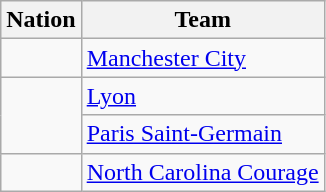<table class="wikitable">
<tr>
<th>Nation</th>
<th>Team</th>
</tr>
<tr>
<td></td>
<td><a href='#'>Manchester City</a></td>
</tr>
<tr>
<td rowspan="2"></td>
<td><a href='#'>Lyon</a></td>
</tr>
<tr>
<td><a href='#'>Paris Saint-Germain</a></td>
</tr>
<tr>
<td></td>
<td><a href='#'>North Carolina Courage</a></td>
</tr>
</table>
